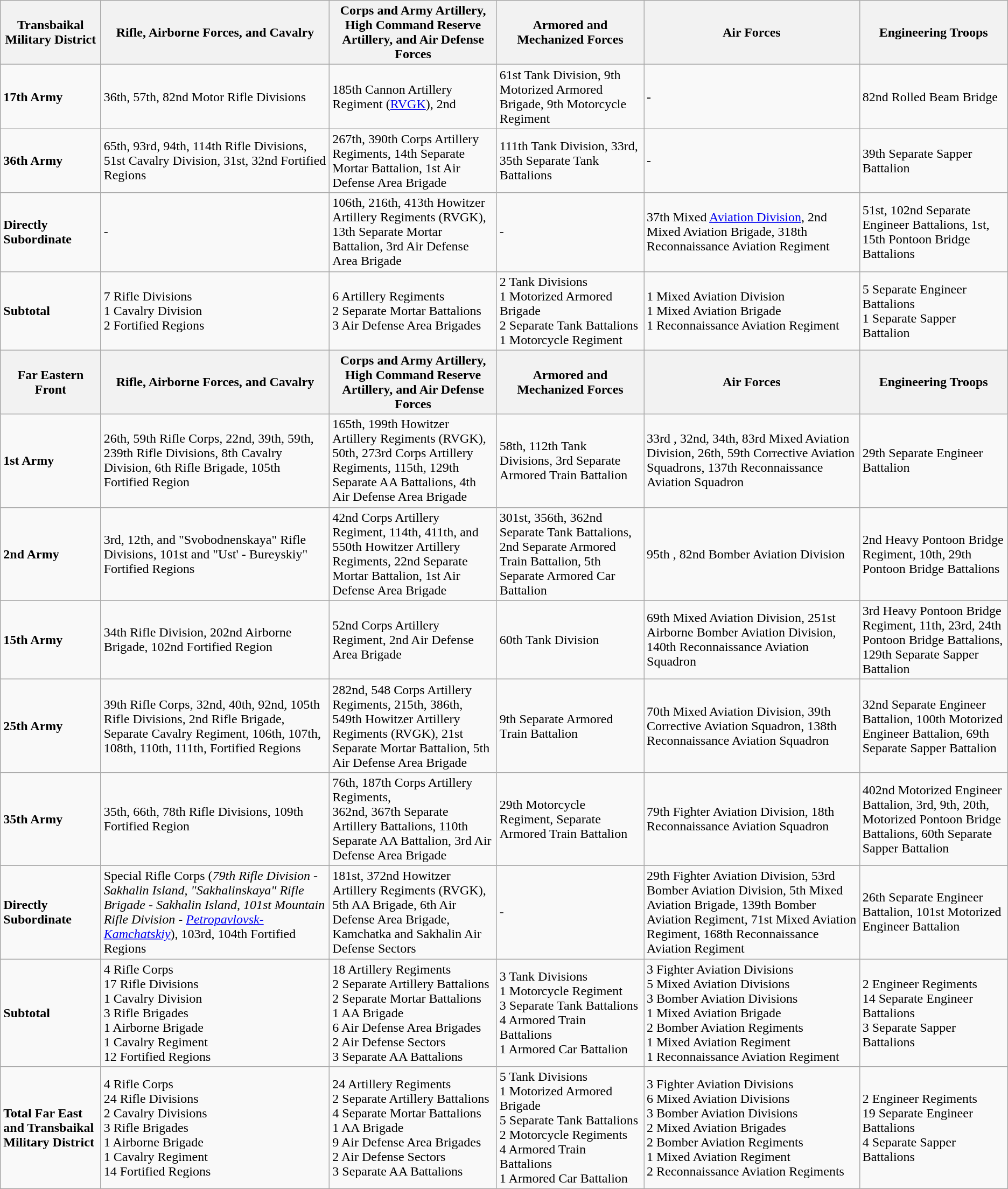<table class="wikitable mw-collapsible">
<tr>
<th>Transbaikal Military District</th>
<th>Rifle, Airborne Forces, and Cavalry</th>
<th>Corps and Army Artillery, High Command Reserve Artillery, and Air Defense Forces</th>
<th>Armored and Mechanized Forces</th>
<th>Air Forces</th>
<th>Engineering Troops</th>
</tr>
<tr>
<td><strong>17th Army</strong></td>
<td>36th, 57th, 82nd Motor Rifle Divisions</td>
<td>185th Cannon Artillery Regiment (<a href='#'>RVGK</a>), 2nd </td>
<td>61st Tank Division, 9th Motorized Armored Brigade, 9th Motorcycle Regiment</td>
<td>-</td>
<td>82nd Rolled Beam Bridge</td>
</tr>
<tr>
<td><strong>36th Army</strong></td>
<td>65th, 93rd, 94th, 114th Rifle Divisions, 51st Cavalry Division, 31st, 32nd Fortified Regions</td>
<td>267th, 390th Corps Artillery Regiments, 14th Separate Mortar Battalion, 1st Air Defense Area Brigade</td>
<td>111th Tank Division, 33rd, 35th Separate Tank Battalions</td>
<td>-</td>
<td>39th Separate Sapper Battalion</td>
</tr>
<tr>
<td><strong>Directly Subordinate</strong></td>
<td>-</td>
<td>106th, 216th, 413th Howitzer Artillery Regiments (RVGK), 13th Separate Mortar Battalion, 3rd Air Defense Area Brigade</td>
<td>-</td>
<td>37th Mixed <a href='#'>Aviation Division</a>, 2nd Mixed Aviation Brigade, 318th Reconnaissance Aviation Regiment</td>
<td>51st, 102nd Separate Engineer Battalions, 1st, 15th Pontoon Bridge Battalions</td>
</tr>
<tr>
<td><strong>Subtotal</strong></td>
<td>7 Rifle Divisions<br>1 Cavalry Division<br>2 Fortified Regions</td>
<td>6 Artillery Regiments<br>2 Separate Mortar Battalions<br>3 Air Defense Area Brigades</td>
<td>2 Tank Divisions<br>1 Motorized Armored Brigade<br>2 Separate Tank Battalions<br>1 Motorcycle Regiment</td>
<td>1 Mixed Aviation Division<br>1 Mixed Aviation Brigade<br>1 Reconnaissance Aviation Regiment</td>
<td>5 Separate Engineer Battalions<br>1 Separate Sapper Battalion</td>
</tr>
<tr>
<th>Far Eastern Front</th>
<th>Rifle, Airborne Forces, and Cavalry</th>
<th>Corps and Army Artillery, High Command Reserve Artillery, and Air Defense Forces</th>
<th>Armored and Mechanized Forces</th>
<th>Air Forces</th>
<th>Engineering Troops</th>
</tr>
<tr>
<td><strong>1st Army</strong></td>
<td>26th, 59th Rifle Corps, 22nd, 39th, 59th, 239th Rifle Divisions, 8th Cavalry Division, 6th Rifle Brigade, 105th Fortified Region</td>
<td>165th, 199th Howitzer Artillery Regiments (RVGK), 50th, 273rd Corps Artillery Regiments, 115th, 129th Separate AA Battalions, 4th Air Defense Area Brigade</td>
<td>58th, 112th Tank Divisions, 3rd Separate Armored Train Battalion</td>
<td>33rd , 32nd, 34th, 83rd Mixed Aviation Division, 26th, 59th Corrective Aviation Squadrons, 137th Reconnaissance Aviation Squadron</td>
<td>29th Separate Engineer Battalion</td>
</tr>
<tr>
<td><strong>2nd Army</strong></td>
<td>3rd, 12th, and "Svobodnenskaya" Rifle Divisions, 101st and "Ust' - Bureyskiy" Fortified Regions</td>
<td>42nd Corps Artillery Regiment, 114th, 411th, and 550th Howitzer Artillery Regiments, 22nd Separate Mortar Battalion, 1st Air Defense Area Brigade</td>
<td>301st, 356th, 362nd Separate Tank Battalions, 2nd Separate Armored Train Battalion, 5th Separate Armored Car Battalion</td>
<td>95th , 82nd Bomber Aviation Division</td>
<td>2nd Heavy Pontoon Bridge Regiment, 10th, 29th Pontoon Bridge Battalions</td>
</tr>
<tr>
<td><strong>15th Army</strong></td>
<td>34th Rifle Division, 202nd Airborne Brigade, 102nd Fortified Region</td>
<td>52nd Corps Artillery Regiment, 2nd Air Defense Area Brigade</td>
<td>60th Tank Division</td>
<td>69th Mixed Aviation Division, 251st Airborne Bomber Aviation Division, 140th Reconnaissance Aviation Squadron</td>
<td>3rd Heavy Pontoon Bridge Regiment, 11th, 23rd, 24th Pontoon Bridge Battalions, 129th Separate Sapper Battalion</td>
</tr>
<tr>
<td><strong>25th Army</strong></td>
<td>39th Rifle Corps, 32nd, 40th, 92nd, 105th Rifle Divisions, 2nd Rifle Brigade, Separate Cavalry Regiment, 106th, 107th, 108th, 110th, 111th, Fortified Regions</td>
<td>282nd, 548 Corps Artillery Regiments, 215th, 386th, 549th Howitzer Artillery Regiments (RVGK), 21st Separate Mortar Battalion, 5th Air Defense Area Brigade</td>
<td>9th Separate Armored Train Battalion</td>
<td>70th Mixed Aviation Division, 39th Corrective Aviation Squadron, 138th Reconnaissance Aviation Squadron</td>
<td>32nd Separate Engineer Battalion, 100th Motorized Engineer Battalion, 69th Separate Sapper Battalion</td>
</tr>
<tr>
<td><strong>35th Army</strong></td>
<td>35th, 66th, 78th Rifle Divisions, 109th Fortified Region</td>
<td>76th, 187th Corps Artillery Regiments,<br>362nd, 367th Separate Artillery Battalions, 110th Separate AA Battalion, 3rd Air Defense Area Brigade</td>
<td>29th Motorcycle Regiment, Separate Armored Train Battalion</td>
<td>79th Fighter Aviation Division, 18th Reconnaissance Aviation Squadron</td>
<td>402nd Motorized Engineer Battalion, 3rd, 9th, 20th, Motorized Pontoon Bridge Battalions, 60th Separate Sapper Battalion</td>
</tr>
<tr>
<td><strong>Directly Subordinate</strong></td>
<td>Special Rifle Corps (<em>79th Rifle Division - Sakhalin Island, "Sakhalinskaya" Rifle Brigade -</em> <em>Sakhalin Island, 101st Mountain Rifle Division - <a href='#'>Petropavlovsk-Kamchatskiy</a></em>), 103rd, 104th Fortified Regions</td>
<td>181st, 372nd Howitzer Artillery Regiments (RVGK), 5th AA Brigade, 6th Air Defense Area Brigade, Kamchatka and Sakhalin Air Defense Sectors</td>
<td>-</td>
<td>29th Fighter Aviation Division, 53rd Bomber Aviation Division, 5th Mixed Aviation Brigade, 139th Bomber Aviation Regiment, 71st Mixed Aviation Regiment, 168th Reconnaissance Aviation Regiment</td>
<td>26th Separate Engineer Battalion, 101st Motorized Engineer Battalion</td>
</tr>
<tr>
<td><strong>Subtotal</strong></td>
<td>4 Rifle Corps<br>17 Rifle Divisions<br>1 Cavalry Division<br>3 Rifle Brigades<br>1 Airborne Brigade<br>1 Cavalry Regiment<br>12 Fortified Regions</td>
<td>18 Artillery Regiments<br>2 Separate Artillery Battalions<br>2 Separate Mortar Battalions<br>1 AA Brigade<br>6 Air Defense Area Brigades<br>2 Air Defense Sectors<br>3 Separate AA Battalions</td>
<td>3 Tank Divisions<br>1 Motorcycle Regiment<br>3 Separate Tank Battalions<br>4 Armored Train Battalions<br>1 Armored Car Battalion</td>
<td>3 Fighter Aviation Divisions<br>5 Mixed Aviation Divisions<br>3 Bomber Aviation Divisions<br>1 Mixed Aviation Brigade<br>2 Bomber Aviation Regiments<br>1 Mixed Aviation Regiment<br>1 Reconnaissance Aviation Regiment</td>
<td>2 Engineer Regiments<br>14 Separate Engineer Battalions<br>3 Separate Sapper Battalions</td>
</tr>
<tr>
<td><strong>Total Far East and Transbaikal Military District</strong></td>
<td>4 Rifle Corps<br>24 Rifle Divisions<br>2 Cavalry Divisions<br>3 Rifle Brigades<br>1 Airborne Brigade<br>1 Cavalry Regiment<br>14 Fortified Regions</td>
<td>24 Artillery Regiments<br>2 Separate Artillery Battalions<br>4 Separate Mortar Battalions<br>1 AA Brigade<br>9 Air Defense Area Brigades<br>2 Air Defense Sectors<br>3 Separate AA Battalions</td>
<td>5 Tank Divisions<br>1 Motorized Armored Brigade<br>5 Separate Tank Battalions<br>2 Motorcycle Regiments<br>4 Armored Train Battalions<br>1 Armored Car Battalion</td>
<td>3 Fighter Aviation Divisions<br>6 Mixed Aviation Divisions<br>3 Bomber Aviation Divisions<br>2 Mixed Aviation Brigades<br>2 Bomber Aviation Regiments<br>1 Mixed Aviation Regiment<br>2 Reconnaissance Aviation Regiments</td>
<td>2 Engineer Regiments<br>19 Separate Engineer Battalions<br>4 Separate Sapper Battalions</td>
</tr>
</table>
